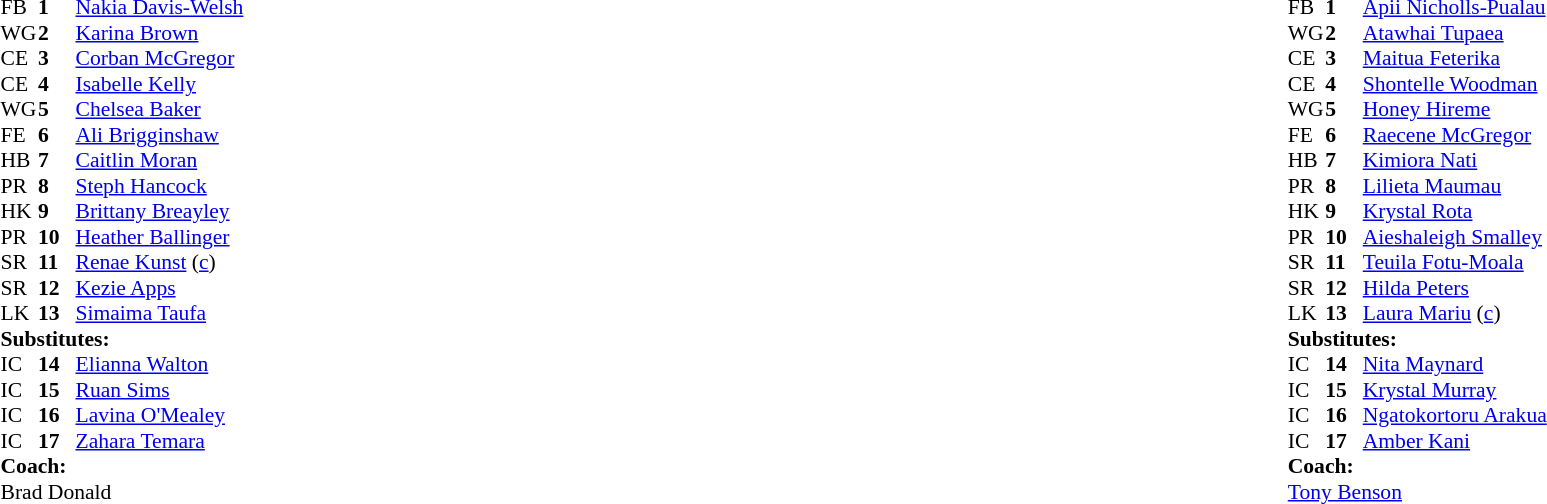<table width="100%">
<tr>
<td valign="top" width="50%"><br><table style="font-size: 90%" cellspacing="0" cellpadding="0">
<tr>
<th width="25"></th>
<th width="25"></th>
</tr>
<tr>
<td>FB</td>
<td><strong>1</strong></td>
<td><a href='#'>Nakia Davis-Welsh</a></td>
</tr>
<tr>
<td>WG</td>
<td><strong>2</strong></td>
<td><a href='#'>Karina Brown</a></td>
</tr>
<tr>
<td>CE</td>
<td><strong>3</strong></td>
<td><a href='#'>Corban McGregor</a></td>
</tr>
<tr>
<td>CE</td>
<td><strong>4</strong></td>
<td><a href='#'>Isabelle Kelly</a></td>
</tr>
<tr>
<td>WG</td>
<td><strong>5</strong></td>
<td><a href='#'>Chelsea Baker</a></td>
</tr>
<tr>
<td>FE</td>
<td><strong>6</strong></td>
<td><a href='#'>Ali Brigginshaw</a></td>
</tr>
<tr>
<td>HB</td>
<td><strong>7</strong></td>
<td><a href='#'>Caitlin Moran</a></td>
</tr>
<tr>
<td>PR</td>
<td><strong>8</strong></td>
<td><a href='#'>Steph Hancock</a></td>
</tr>
<tr>
<td>HK</td>
<td><strong>9</strong></td>
<td><a href='#'>Brittany Breayley</a></td>
</tr>
<tr>
<td>PR</td>
<td><strong>10</strong></td>
<td><a href='#'>Heather Ballinger</a></td>
</tr>
<tr>
<td>SR</td>
<td><strong>11</strong></td>
<td><a href='#'>Renae Kunst</a> (<a href='#'>c</a>)</td>
</tr>
<tr>
<td>SR</td>
<td><strong>12</strong></td>
<td><a href='#'>Kezie Apps</a></td>
</tr>
<tr>
<td>LK</td>
<td><strong>13</strong></td>
<td><a href='#'>Simaima Taufa</a></td>
</tr>
<tr>
<td colspan="3"><strong>Substitutes:</strong></td>
</tr>
<tr>
<td>IC</td>
<td><strong>14</strong></td>
<td><a href='#'>Elianna Walton</a></td>
</tr>
<tr>
<td>IC</td>
<td><strong>15</strong></td>
<td><a href='#'>Ruan Sims</a></td>
</tr>
<tr>
<td>IC</td>
<td><strong>16</strong></td>
<td><a href='#'>Lavina O'Mealey</a></td>
</tr>
<tr>
<td>IC</td>
<td><strong>17</strong></td>
<td><a href='#'>Zahara Temara</a></td>
</tr>
<tr>
<td colspan=3><strong>Coach:</strong></td>
</tr>
<tr>
<td colspan="4"> Brad Donald</td>
</tr>
</table>
</td>
<td valign="top" width="50%"><br><table style="font-size: 90%" cellspacing="0" cellpadding="0" align="center">
<tr>
<th width="25"></th>
<th width="25"></th>
</tr>
<tr>
<td>FB</td>
<td><strong>1</strong></td>
<td><a href='#'>Apii Nicholls-Pualau</a></td>
</tr>
<tr>
<td>WG</td>
<td><strong>2</strong></td>
<td><a href='#'>Atawhai Tupaea</a></td>
</tr>
<tr>
<td>CE</td>
<td><strong>3</strong></td>
<td><a href='#'>Maitua Feterika</a></td>
</tr>
<tr>
<td>CE</td>
<td><strong>4</strong></td>
<td><a href='#'>Shontelle Woodman</a></td>
</tr>
<tr>
<td>WG</td>
<td><strong>5</strong></td>
<td><a href='#'>Honey Hireme</a></td>
</tr>
<tr>
<td>FE</td>
<td><strong>6</strong></td>
<td><a href='#'>Raecene McGregor</a></td>
</tr>
<tr>
<td>HB</td>
<td><strong>7</strong></td>
<td><a href='#'>Kimiora Nati</a></td>
</tr>
<tr>
<td>PR</td>
<td><strong>8</strong></td>
<td><a href='#'>Lilieta Maumau</a></td>
</tr>
<tr>
<td>HK</td>
<td><strong>9</strong></td>
<td><a href='#'>Krystal Rota</a></td>
</tr>
<tr>
<td>PR</td>
<td><strong>10</strong></td>
<td><a href='#'>Aieshaleigh Smalley</a></td>
</tr>
<tr>
<td>SR</td>
<td><strong>11</strong></td>
<td><a href='#'>Teuila Fotu-Moala</a></td>
</tr>
<tr>
<td>SR</td>
<td><strong>12</strong></td>
<td><a href='#'>Hilda Peters</a></td>
</tr>
<tr>
<td>LK</td>
<td><strong>13</strong></td>
<td><a href='#'>Laura Mariu</a> (<a href='#'>c</a>)</td>
</tr>
<tr>
<td colspan="3"><strong>Substitutes:</strong></td>
</tr>
<tr>
<td>IC</td>
<td><strong>14</strong></td>
<td><a href='#'>Nita Maynard</a></td>
</tr>
<tr>
<td>IC</td>
<td><strong>15</strong></td>
<td><a href='#'>Krystal Murray</a></td>
</tr>
<tr>
<td>IC</td>
<td><strong>16</strong></td>
<td><a href='#'>Ngatokortoru Arakua</a></td>
</tr>
<tr>
<td>IC</td>
<td><strong>17</strong></td>
<td><a href='#'>Amber Kani</a></td>
</tr>
<tr>
<td colspan=3><strong>Coach:</strong></td>
</tr>
<tr>
<td colspan="4"> <a href='#'>Tony Benson</a></td>
</tr>
</table>
</td>
</tr>
</table>
